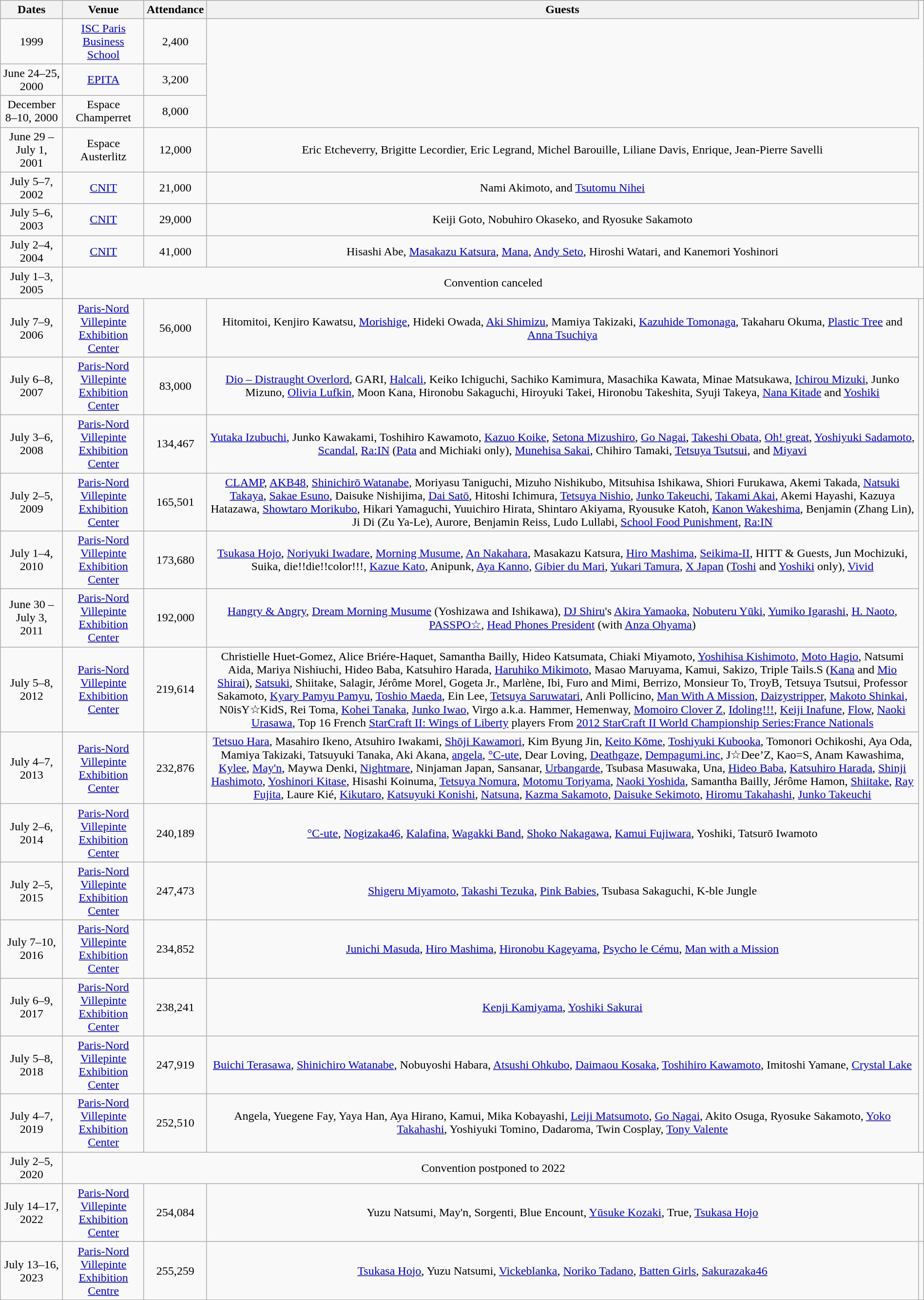<table class="wikitable" style="text-align: center; width: 100%;">
<tr>
<th scope="col">Dates</th>
<th scope="col">Venue</th>
<th scope="col">Attendance</th>
<th scope="col">Guests</th>
</tr>
<tr>
<td>1999</td>
<td><a href='#'>ISC Paris Business School</a></td>
<td>2,400</td>
</tr>
<tr>
<td>June 24–25, 2000</td>
<td><a href='#'>EPITA</a></td>
<td>3,200</td>
</tr>
<tr>
<td>December 8–10, 2000</td>
<td>Espace Champerret</td>
<td>8,000</td>
</tr>
<tr>
<td>June 29 – July 1, 2001</td>
<td>Espace Austerlitz</td>
<td>12,000</td>
<td>Eric Etcheverry, Brigitte Lecordier, Eric Legrand, Michel Barouille, Liliane Davis, Enrique, Jean-Pierre Savelli</td>
</tr>
<tr>
<td>July 5–7, 2002</td>
<td><a href='#'>CNIT</a></td>
<td>21,000</td>
<td>Nami Akimoto, and <a href='#'>Tsutomu Nihei</a></td>
</tr>
<tr>
<td>July 5–6, 2003</td>
<td><a href='#'>CNIT</a></td>
<td>29,000</td>
<td>Keiji Goto, Nobuhiro Okaseko, and Ryosuke Sakamoto</td>
</tr>
<tr>
<td>July 2–4, 2004</td>
<td><a href='#'>CNIT</a></td>
<td>41,000</td>
<td>Hisashi Abe, <a href='#'>Masakazu Katsura</a>, <a href='#'>Mana</a>, <a href='#'>Andy Seto</a>, Hiroshi Watari, and Kanemori Yoshinori</td>
</tr>
<tr>
<td>July 1–3, 2005</td>
<td colspan="4" style="text-align: center;">Convention canceled</td>
</tr>
<tr>
<td>July 7–9, 2006</td>
<td><a href='#'>Paris-Nord Villepinte Exhibition Center</a></td>
<td>56,000</td>
<td>Hitomitoi, Kenjiro Kawatsu, <a href='#'>Morishige</a>, Hideki Owada, <a href='#'>Aki Shimizu</a>, Mamiya Takizaki, <a href='#'>Kazuhide Tomonaga</a>, Takaharu Okuma, <a href='#'>Plastic Tree</a> and <a href='#'>Anna Tsuchiya</a></td>
</tr>
<tr>
<td>July 6–8, 2007</td>
<td><a href='#'>Paris-Nord Villepinte Exhibition Center</a></td>
<td>83,000</td>
<td><a href='#'>Dio – Distraught Overlord</a>, GARI, <a href='#'>Halcali</a>, Keiko Ichiguchi, Sachiko Kamimura, Masachika Kawata, Minae Matsukawa, <a href='#'>Ichirou Mizuki</a>, Junko Mizuno, <a href='#'>Olivia Lufkin</a>, Moon Kana, Hironobu Sakaguchi, Hiroyuki Takei, Hironobu Takeshita, Syuji Takeya, <a href='#'>Nana Kitade</a> and <a href='#'>Yoshiki</a></td>
</tr>
<tr>
<td>July 3–6, 2008</td>
<td><a href='#'>Paris-Nord Villepinte Exhibition Center</a></td>
<td>134,467</td>
<td><a href='#'>Yutaka Izubuchi</a>, Junko Kawakami, Toshihiro Kawamoto, <a href='#'>Kazuo Koike</a>, <a href='#'>Setona Mizushiro</a>, <a href='#'>Go Nagai</a>, <a href='#'>Takeshi Obata</a>, <a href='#'>Oh! great</a>, <a href='#'>Yoshiyuki Sadamoto</a>, <a href='#'>Scandal</a>, <a href='#'>Ra:IN</a> (<a href='#'>Pata</a> and Michiaki only), <a href='#'>Munehisa Sakai</a>, Chihiro Tamaki, <a href='#'>Tetsuya Tsutsui</a>, and <a href='#'>Miyavi</a></td>
</tr>
<tr>
<td>July 2–5, 2009</td>
<td><a href='#'>Paris-Nord Villepinte Exhibition Center</a></td>
<td>165,501</td>
<td><a href='#'>CLAMP</a>, <a href='#'>AKB48</a>, <a href='#'>Shinichirō Watanabe</a>, Moriyasu Taniguchi, Mizuho Nishikubo, Mitsuhisa Ishikawa, Shiori Furukawa, Akemi Takada, <a href='#'>Natsuki Takaya</a>, <a href='#'>Sakae Esuno</a>, Daisuke Nishijima, <a href='#'>Dai Satō</a>, Hitoshi Ichimura, <a href='#'>Tetsuya Nishio</a>, <a href='#'>Junko Takeuchi</a>, <a href='#'>Takami Akai</a>, Akemi Hayashi, Kazuya Hatazawa, <a href='#'>Showtaro Morikubo</a>, Hikari Yamaguchi, Yuuichiro Hirata, Shintaro Akiyama, Ryousuke Katoh, <a href='#'>Kanon Wakeshima</a>, Benjamin (Zhang Lin), Ji Di (Zu Ya-Le), Aurore, Benjamin Reiss, Ludo Lullabi, <a href='#'>School Food Punishment</a>, <a href='#'>Ra:IN</a></td>
</tr>
<tr>
<td>July 1–4, 2010</td>
<td><a href='#'>Paris-Nord Villepinte Exhibition Center</a></td>
<td>173,680</td>
<td><a href='#'>Tsukasa Hojo</a>, <a href='#'>Noriyuki Iwadare</a>, <a href='#'>Morning Musume</a>, <a href='#'>An Nakahara</a>, Masakazu Katsura, <a href='#'>Hiro Mashima</a>, <a href='#'>Seikima-II</a>, HITT & Guests, Jun Mochizuki, Suika, die!!die!!color!!!, <a href='#'>Kazue Kato</a>, Anipunk, <a href='#'>Aya Kanno</a>, <a href='#'>Gibier du Mari</a>, <a href='#'>Yukari Tamura</a>, <a href='#'>X Japan</a> (<a href='#'>Toshi</a> and <a href='#'>Yoshiki</a> only), <a href='#'>Vivid</a></td>
</tr>
<tr>
<td>June 30 – July 3, 2011</td>
<td><a href='#'>Paris-Nord Villepinte Exhibition Center</a></td>
<td>192,000</td>
<td><a href='#'>Hangry & Angry</a>, <a href='#'>Dream Morning Musume</a> (Yoshizawa and Ishikawa), <a href='#'>DJ Shiru</a>'s  <a href='#'>Akira Yamaoka</a>, <a href='#'>Nobuteru Yūki</a>, <a href='#'>Yumiko Igarashi</a>, <a href='#'>H. Naoto</a>, <a href='#'>PASSPO☆</a>, <a href='#'>Head Phones President</a> (with <a href='#'>Anza Ohyama</a>)</td>
</tr>
<tr>
<td>July 5–8, 2012</td>
<td><a href='#'>Paris-Nord Villepinte Exhibition Center</a></td>
<td>219,614</td>
<td>Christielle Huet-Gomez, Alice Briére-Haquet, Samantha Bailly, Hideo Katsumata, Chiaki Miyamoto, <a href='#'>Yoshihisa Kishimoto</a>, <a href='#'>Moto Hagio</a>, Natsumi Aida, Mariya Nishiuchi, Hideo Baba, Katsuhiro Harada, <a href='#'>Haruhiko Mikimoto</a>, Masao Maruyama, Kamui, Sakizo, Triple Tails.S (<a href='#'>Kana</a> and <a href='#'>Mio Shirai</a>), <a href='#'>Satsuki</a>, Shiitake, Salagir, Jérôme Morel, Gogeta Jr., Marlène, Ibi, Furo and Mimi, Berrizo, Monsieur To, TroyB, Tetsuya Tsutsui, Professor Sakamoto, <a href='#'>Kyary Pamyu Pamyu</a>, <a href='#'>Toshio Maeda</a>, Ein Lee, <a href='#'>Tetsuya Saruwatari</a>, Anli Pollicino, <a href='#'>Man With A Mission</a>, <a href='#'>Daizystripper</a>, <a href='#'>Makoto Shinkai</a>, N0isY☆KidS, Rei Toma, <a href='#'>Kohei Tanaka</a>, <a href='#'>Junko Iwao</a>, Virgo a.k.a. Hammer, Hemenway, <a href='#'>Momoiro Clover Z</a>, <a href='#'>Idoling!!!</a>, <a href='#'>Keiji Inafune</a>, <a href='#'>Flow</a>, <a href='#'>Naoki Urasawa</a>, Top 16 French <a href='#'>StarCraft II: Wings of Liberty</a> players From <a href='#'>2012 StarCraft II World Championship Series:France Nationals</a></td>
</tr>
<tr>
<td>July 4–7, 2013</td>
<td><a href='#'>Paris-Nord Villepinte Exhibition Center</a></td>
<td>232,876</td>
<td><a href='#'>Tetsuo Hara</a>, Masahiro Ikeno, Atsuhiro Iwakami, <a href='#'>Shōji Kawamori</a>, Kim Byung Jin, <a href='#'>Keito Kōme</a>, <a href='#'>Toshiyuki Kubooka</a>, Tomonori Ochikoshi, Aya Oda, Mamiya Takizaki, Tatsuyuki Tanaka, Aki Akana, <a href='#'>angela</a>, <a href='#'>°C-ute</a>, Dear Loving, <a href='#'>Deathgaze</a>, <a href='#'>Dempagumi.inc</a>, J☆Dee’Z, Kao=S, Anam Kawashima, <a href='#'>Kylee</a>, <a href='#'>May'n</a>, Maywa Denki, <a href='#'>Nightmare</a>, Ninjaman Japan, Sansanar, <a href='#'>Urbangarde</a>, Tsubasa Masuwaka, Una, <a href='#'>Hideo Baba</a>, <a href='#'>Katsuhiro Harada</a>, <a href='#'>Shinji Hashimoto</a>, <a href='#'>Yoshinori Kitase</a>, Hisashi Koinuma, <a href='#'>Tetsuya Nomura</a>, <a href='#'>Motomu Toriyama</a>, <a href='#'>Naoki Yoshida</a>, Samantha Bailly, Jérôme Hamon, <a href='#'>Shiitake</a>, <a href='#'>Ray Fujita</a>, Laure Kié, <a href='#'>Kikutaro</a>, <a href='#'>Katsuyuki Konishi</a>, <a href='#'>Natsuna</a>, <a href='#'>Kazma Sakamoto</a>, <a href='#'>Daisuke Sekimoto</a>, <a href='#'>Hiromu Takahashi</a>, <a href='#'>Junko Takeuchi</a></td>
</tr>
<tr>
<td>July 2–6, 2014</td>
<td><a href='#'>Paris-Nord Villepinte Exhibition Center</a></td>
<td>240,189</td>
<td><a href='#'>°C-ute</a>, <a href='#'>Nogizaka46</a>, <a href='#'>Kalafina</a>, <a href='#'>Wagakki Band</a>, <a href='#'>Shoko Nakagawa</a>, <a href='#'>Kamui Fujiwara</a>, Yoshiki, Tatsurō Iwamoto</td>
</tr>
<tr>
<td>July 2–5, 2015</td>
<td><a href='#'>Paris-Nord Villepinte Exhibition Center</a></td>
<td>247,473</td>
<td><a href='#'>Shigeru Miyamoto</a>, <a href='#'>Takashi Tezuka</a>, <a href='#'>Pink Babies</a>, Tsubasa Sakaguchi, K-ble Jungle</td>
</tr>
<tr>
<td>July 7–10, 2016</td>
<td><a href='#'>Paris-Nord Villepinte Exhibition Center</a></td>
<td>234,852</td>
<td><a href='#'>Junichi Masuda</a>, <a href='#'>Hiro Mashima</a>, <a href='#'>Hironobu Kageyama</a>, <a href='#'>Psycho le Cému</a>, <a href='#'>Man with a Mission</a></td>
</tr>
<tr>
<td>July 6–9, 2017</td>
<td><a href='#'>Paris-Nord Villepinte Exhibition Center</a></td>
<td>238,241</td>
<td><a href='#'>Kenji Kamiyama</a>, <a href='#'>Yoshiki Sakurai</a></td>
</tr>
<tr>
<td>July 5–8, 2018</td>
<td><a href='#'>Paris-Nord Villepinte Exhibition Center</a></td>
<td>247,919</td>
<td><a href='#'>Buichi Terasawa</a>, <a href='#'>Shinichiro Watanabe</a>, Nobuyoshi Habara, <a href='#'>Atsushi Ohkubo</a>, <a href='#'>Daimaou Kosaka</a>, <a href='#'>Toshihiro Kawamoto</a>, Imitoshi Yamane, <a href='#'>Crystal Lake</a></td>
</tr>
<tr>
<td>July 4–7, 2019</td>
<td><a href='#'>Paris-Nord Villepinte Exhibition Center</a></td>
<td>252,510</td>
<td>Angela, Yuegene Fay, Yaya Han, Aya Hirano, Kamui, Mika Kobayashi, <a href='#'>Leiji Matsumoto</a>, <a href='#'>Go Nagai</a>, Akito Osuga, Ryosuke Sakamoto, <a href='#'>Yoko Takahashi</a>, Yoshiyuki Tomino, Dadaroma, Twin Cosplay, <a href='#'>Tony Valente</a></td>
</tr>
<tr>
<td>July 2–5, 2020</td>
<td colspan="4" style="text-align: center;">Convention postponed to 2022</td>
</tr>
<tr>
<td>July 14–17, 2022</td>
<td><a href='#'>Paris-Nord Villepinte Exhibition Center</a></td>
<td>254,084</td>
<td>Yuzu Natsumi, May'n, Sorgenti, Blue Encount, <a href='#'>Yūsuke Kozaki</a>, True, <a href='#'>Tsukasa Hojo</a></td>
<td></td>
</tr>
<tr>
<td>July 13–16,<br>2023</td>
<td><a href='#'>Paris-Nord Villepinte Exhibition Centre</a></td>
<td>255,259 </td>
<td><a href='#'>Tsukasa Hojo</a>, Yuzu Natsumi, <a href='#'>Vickeblanka</a>, <a href='#'>Noriko Tadano</a>, <a href='#'>Batten Girls</a>, <a href='#'>Sakurazaka46</a></td>
<td></td>
</tr>
</table>
